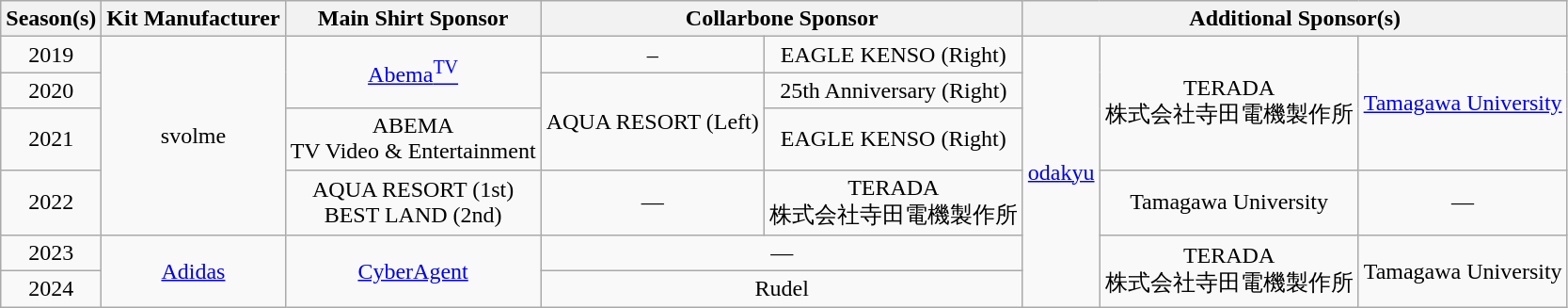<table class="wikitable" style="text-align:center;">
<tr>
<th>Season(s)</th>
<th>Kit Manufacturer</th>
<th>Main Shirt Sponsor</th>
<th colspan="2">Collarbone Sponsor</th>
<th colspan="3">Additional Sponsor(s)</th>
</tr>
<tr>
<td>2019</td>
<td rowspan="4">svolme</td>
<td rowspan="2"><a href='#'>Abema<sup>TV</sup></a></td>
<td>–</td>
<td>EAGLE KENSO (Right)</td>
<td rowspan="6"><a href='#'>odakyu</a></td>
<td rowspan="3">TERADA<br>株式会社寺田電機製作所</td>
<td rowspan="3"><a href='#'>Tamagawa University</a></td>
</tr>
<tr>
<td>2020</td>
<td rowspan="2">AQUA RESORT (Left)</td>
<td>25th Anniversary (Right)</td>
</tr>
<tr>
<td>2021</td>
<td>ABEMA<br>TV Video & Entertainment</td>
<td>EAGLE KENSO (Right)</td>
</tr>
<tr>
<td>2022</td>
<td>AQUA RESORT (1st)<br>BEST LAND (2nd)</td>
<td>—</td>
<td>TERADA<br>株式会社寺田電機製作所</td>
<td>Tamagawa University</td>
<td>—</td>
</tr>
<tr>
<td>2023</td>
<td rowspan="2"><a href='#'>Adidas</a></td>
<td rowspan="2"><a href='#'>CyberAgent</a></td>
<td colspan="2">—</td>
<td rowspan="2">TERADA<br>株式会社寺田電機製作所</td>
<td rowspan="2">Tamagawa University</td>
</tr>
<tr>
<td>2024</td>
<td colspan="2">Rudel</td>
</tr>
</table>
